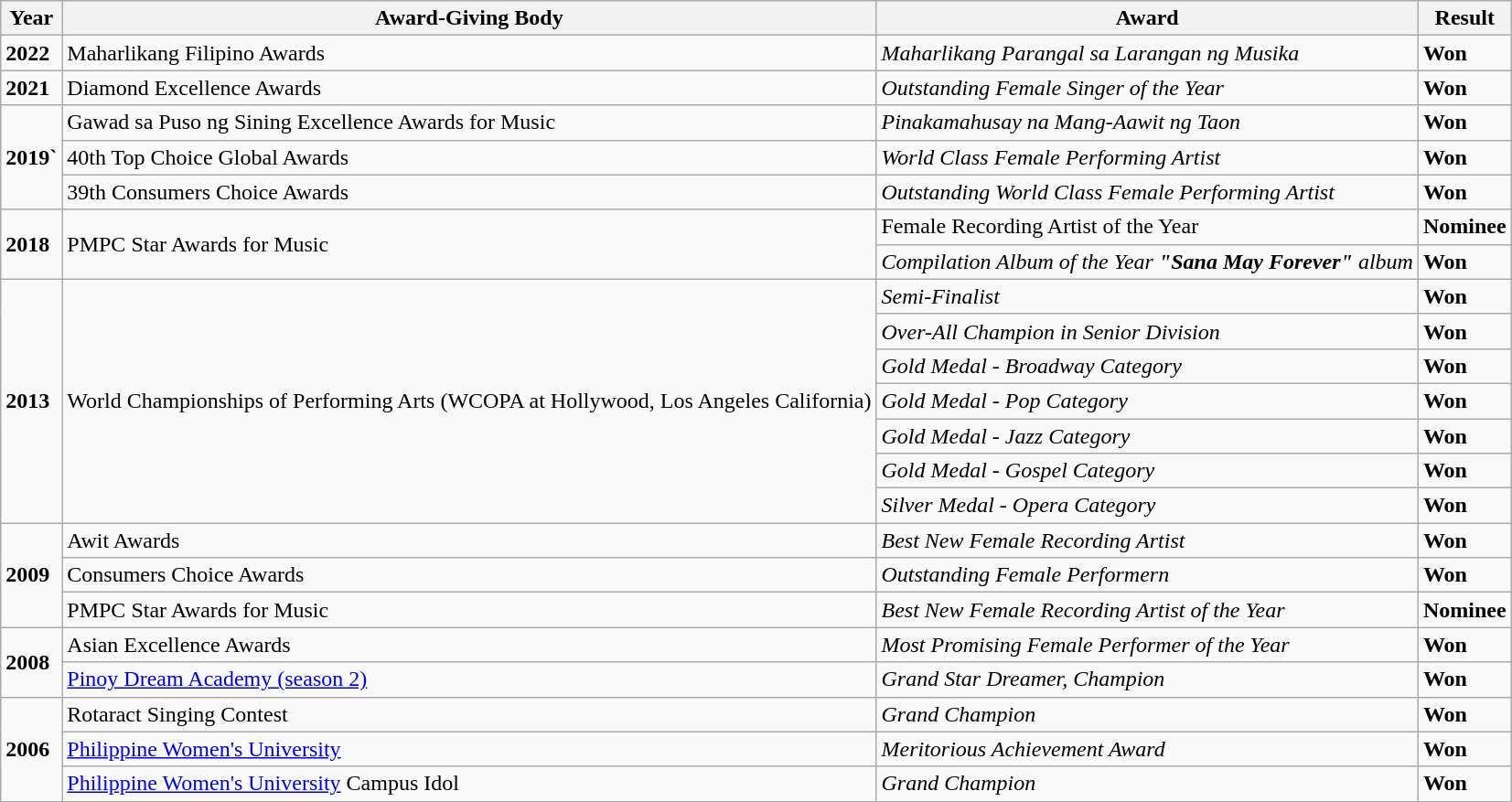<table class="wikitable">
<tr>
<th>Year</th>
<th>Award-Giving Body</th>
<th>Award</th>
<th>Result</th>
</tr>
<tr>
<td><strong>2022</strong></td>
<td>Maharlikang Filipino Awards</td>
<td><em>Maharlikang Parangal sa Larangan ng Musika</em></td>
<td><strong>Won</strong></td>
</tr>
<tr>
<td><strong>2021</strong></td>
<td>Diamond Excellence Awards</td>
<td><em>Outstanding Female Singer of the Year</em></td>
<td><strong>Won</strong></td>
</tr>
<tr>
<td rowspan="3"><strong>2019`</strong></td>
<td>Gawad sa Puso ng Sining Excellence Awards for Music</td>
<td><em>Pinakamahusay na Mang-Aawit ng Taon</em></td>
<td><strong>Won</strong></td>
</tr>
<tr>
<td>40th Top Choice Global Awards</td>
<td><em>World Class Female Performing Artist</em></td>
<td><strong>Won</strong></td>
</tr>
<tr>
<td>39th Consumers Choice Awards</td>
<td><em>Outstanding World Class Female Performing Artist</em></td>
<td><strong>Won</strong></td>
</tr>
<tr>
<td rowspan="2"><strong>2018</strong></td>
<td rowspan="2">PMPC Star Awards for Music</td>
<td>Female Recording Artist of the Year</td>
<td><strong>Nominee</strong></td>
</tr>
<tr>
<td><em>Compilation Album of the Year <strong>"Sana May Forever"</strong> album</em></td>
<td><strong>Won</strong></td>
</tr>
<tr>
<td rowspan="7"><strong>2013</strong></td>
<td rowspan="7">World Championships of Performing Arts (WCOPA at Hollywood, Los Angeles California)</td>
<td><em>Semi-Finalist</em></td>
<td><strong>Won</strong></td>
</tr>
<tr>
<td><em>Over-All Champion in Senior Division</em></td>
<td><strong>Won</strong></td>
</tr>
<tr>
<td><em>Gold Medal - Broadway Category</em></td>
<td><strong>Won</strong></td>
</tr>
<tr>
<td><em>Gold Medal - Pop Category</em></td>
<td><strong>Won</strong></td>
</tr>
<tr>
<td><em>Gold Medal - Jazz Category</em></td>
<td><strong>Won</strong></td>
</tr>
<tr>
<td><em>Gold Medal - Gospel Category</em></td>
<td><strong>Won</strong></td>
</tr>
<tr>
<td><em>Silver Medal - Opera Category</em></td>
<td><strong>Won</strong></td>
</tr>
<tr>
<td rowspan="3"><strong>2009</strong></td>
<td>Awit Awards</td>
<td><em>Best New Female Recording Artist</em></td>
<td><strong>Won</strong></td>
</tr>
<tr>
<td>Consumers Choice Awards</td>
<td><em>Outstanding Female Performern</em></td>
<td><strong>Won</strong></td>
</tr>
<tr>
<td>PMPC Star Awards for Music</td>
<td><em>Best New Female Recording Artist of the Year</em></td>
<td><strong>Nominee</strong></td>
</tr>
<tr>
<td rowspan="2"><strong>2008</strong></td>
<td>Asian Excellence Awards</td>
<td><em>Most Promising Female Performer of the Year</em></td>
<td><strong>Won</strong></td>
</tr>
<tr>
<td><a href='#'>Pinoy Dream Academy (season 2)</a></td>
<td><em>Grand Star Dreamer, Champion</em></td>
<td><strong>Won</strong></td>
</tr>
<tr>
<td rowspan="3"><strong>2006</strong></td>
<td>Rotaract Singing Contest</td>
<td><em>Grand Champion</em></td>
<td><strong>Won</strong></td>
</tr>
<tr>
<td><a href='#'>Philippine Women's University</a></td>
<td><em>Meritorious Achievement Award</em></td>
<td><strong>Won</strong></td>
</tr>
<tr>
<td><a href='#'>Philippine Women's University</a> Campus Idol</td>
<td><em>Grand Champion</em></td>
<td><strong>Won</strong></td>
</tr>
</table>
